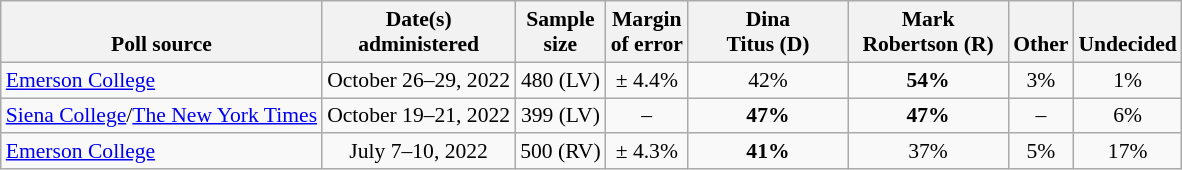<table class="wikitable" style="font-size:90%;text-align:center;">
<tr style="vertical-align:bottom">
<th>Poll source</th>
<th>Date(s)<br>administered</th>
<th>Sample<br>size</th>
<th>Margin<br>of error</th>
<th style="width:100px;">Dina<br>Titus (D)</th>
<th style="width:100px;">Mark<br>Robertson (R)</th>
<th>Other</th>
<th>Undecided</th>
</tr>
<tr>
<td style="text-align:left;"><a href='#'>Emerson College</a></td>
<td>October 26–29, 2022</td>
<td>480 (LV)</td>
<td>± 4.4%</td>
<td>42%</td>
<td><strong>54%</strong></td>
<td>3%</td>
<td>1%</td>
</tr>
<tr>
<td style="text-align:left;"><a href='#'>Siena College</a>/<a href='#'>The New York Times</a></td>
<td>October 19–21, 2022</td>
<td>399 (LV)</td>
<td>–</td>
<td><strong>47%</strong></td>
<td><strong>47%</strong></td>
<td>–</td>
<td>6%</td>
</tr>
<tr>
<td style="text-align:left;"><a href='#'>Emerson College</a></td>
<td>July 7–10, 2022</td>
<td>500 (RV)</td>
<td>± 4.3%</td>
<td><strong>41%</strong></td>
<td>37%</td>
<td>5%</td>
<td>17%</td>
</tr>
</table>
